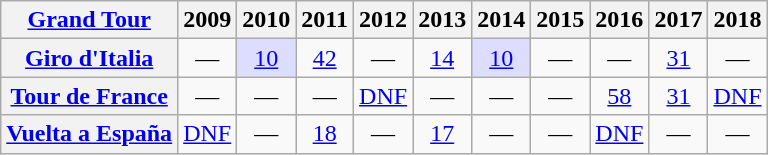<table class="wikitable plainrowheaders">
<tr>
<th scope="col"><a href='#'>Grand Tour</a></th>
<th scope="col">2009</th>
<th scope="col">2010</th>
<th scope="col">2011</th>
<th scope="col">2012</th>
<th scope="col">2013</th>
<th scope="col">2014</th>
<th scope="col">2015</th>
<th scope="col">2016</th>
<th scope="col">2017</th>
<th scope="col">2018</th>
</tr>
<tr style="text-align:center;">
<th scope="row"> <a href='#'>Giro d'Italia</a></th>
<td>—</td>
<td style="background:#ddf;"><a href='#'>10</a></td>
<td><a href='#'>42</a></td>
<td>—</td>
<td><a href='#'>14</a></td>
<td style="background:#ddf;"><a href='#'>10</a></td>
<td>—</td>
<td>—</td>
<td style="text-align:center;"><a href='#'>31</a></td>
<td>—</td>
</tr>
<tr style="text-align:center;">
<th scope="row"> <a href='#'>Tour de France</a></th>
<td>—</td>
<td>—</td>
<td>—</td>
<td><a href='#'>DNF</a></td>
<td>—</td>
<td>—</td>
<td>—</td>
<td><a href='#'>58</a></td>
<td><a href='#'>31</a></td>
<td><a href='#'>DNF</a></td>
</tr>
<tr style="text-align:center;">
<th scope="row"> <a href='#'>Vuelta a España</a></th>
<td><a href='#'>DNF</a></td>
<td>—</td>
<td><a href='#'>18</a></td>
<td>—</td>
<td><a href='#'>17</a></td>
<td>—</td>
<td>—</td>
<td><a href='#'>DNF</a></td>
<td>—</td>
<td>—</td>
</tr>
</table>
